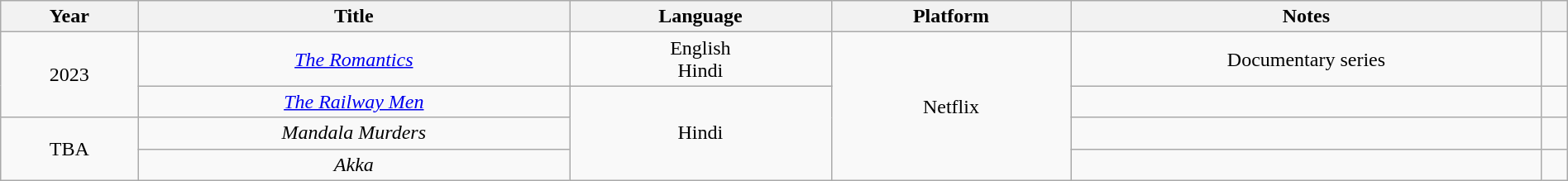<table class="wikitable plainrowheaders sortable" style="width: 100%; text-align: center;">
<tr>
<th scope="col">Year</th>
<th scope="col">Title</th>
<th scope="col">Language</th>
<th scope="col">Platform</th>
<th scope = "col">Notes</th>
<th scope="col" class="unsortable"></th>
</tr>
<tr>
<td rowspan="2">2023</td>
<td><em><a href='#'>The Romantics</a></em></td>
<td>English<br>Hindi</td>
<td rowspan="4">Netflix</td>
<td>Documentary series</td>
<td></td>
</tr>
<tr>
<td><em><a href='#'>The Railway Men</a></em></td>
<td rowspan="3">Hindi</td>
<td></td>
<td></td>
</tr>
<tr>
<td rowspan="2">TBA</td>
<td><em>Mandala Murders</em></td>
<td></td>
<td></td>
</tr>
<tr>
<td><em>Akka</em></td>
<td></td>
<td></td>
</tr>
</table>
